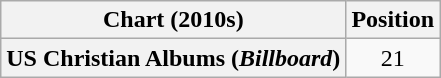<table class="wikitable plainrowheaders" style="text-align:center">
<tr>
<th scope="col">Chart (2010s)</th>
<th scope="col">Position</th>
</tr>
<tr>
<th scope="row">US Christian Albums (<em>Billboard</em>)</th>
<td>21</td>
</tr>
</table>
